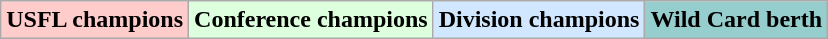<table class="wikitable">
<tr>
<td style="background:#fcc;"><strong>USFL champions</strong></td>
<td style="background:#ddffdd;"><strong>Conference champions</strong></td>
<td style="background:#d0e7ff;"><strong>Division champions</strong></td>
<td style="background:#96cdcd;"><strong>Wild Card berth</strong></td>
</tr>
</table>
